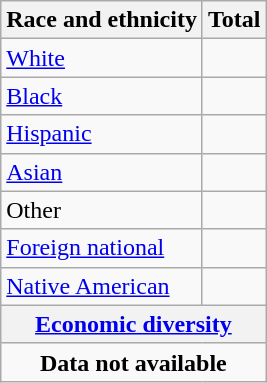<table class="wikitable floatright sortable collapsible"; "style: text-align:left; font-size:80%;">
<tr>
<th>Race and ethnicity</th>
<th colspan="2" data-sort-type=number>Total</th>
</tr>
<tr>
<td><a href='#'>White</a></td>
<td align=right></td>
</tr>
<tr>
<td><a href='#'>Black</a></td>
<td align=right></td>
</tr>
<tr>
<td><a href='#'>Hispanic</a></td>
<td align=right></td>
</tr>
<tr>
<td><a href='#'>Asian</a></td>
<td align=right></td>
</tr>
<tr>
<td>Other</td>
<td align=right></td>
</tr>
<tr>
<td><a href='#'>Foreign national</a></td>
<td align=right></td>
</tr>
<tr>
<td><a href='#'>Native American</a></td>
<td align=right></td>
</tr>
<tr>
<th colspan="4" data-sort-type=number><a href='#'>Economic diversity</a></th>
</tr>
<tr>
<td colspan="4" align="center"><strong>Data not available</strong></td>
</tr>
</table>
